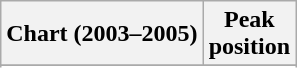<table class="wikitable sortable">
<tr>
<th>Chart (2003–2005)</th>
<th>Peak<br>position</th>
</tr>
<tr>
</tr>
<tr>
</tr>
<tr>
</tr>
<tr>
</tr>
<tr>
</tr>
<tr>
</tr>
<tr>
</tr>
<tr>
</tr>
<tr>
</tr>
<tr>
</tr>
</table>
